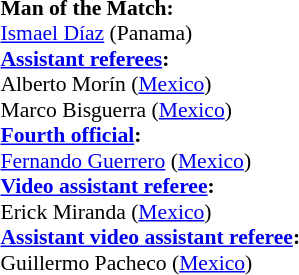<table style="width:100%; font-size:90%;">
<tr>
<td><br><strong>Man of the Match:</strong>
<br><a href='#'>Ismael Díaz</a> (Panama)<br><strong><a href='#'>Assistant referees</a>:</strong>
<br>Alberto Morín (<a href='#'>Mexico</a>)
<br>Marco Bisguerra (<a href='#'>Mexico</a>)
<br><strong><a href='#'>Fourth official</a>:</strong>
<br><a href='#'>Fernando Guerrero</a> (<a href='#'>Mexico</a>)
<br><strong><a href='#'>Video assistant referee</a>:</strong>
<br>Erick Miranda (<a href='#'>Mexico</a>)
<br><strong><a href='#'>Assistant video assistant referee</a>:</strong>
<br>Guillermo Pacheco (<a href='#'>Mexico</a>)</td>
</tr>
</table>
